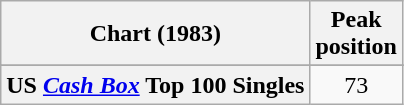<table class="wikitable sortable plainrowheaders" style="text-align:center">
<tr>
<th scope="col">Chart (1983)</th>
<th scope="col">Peak<br>position</th>
</tr>
<tr>
</tr>
<tr>
</tr>
<tr>
</tr>
<tr>
<th scope="row">US <em><a href='#'>Cash Box</a></em>  Top 100 Singles</th>
<td align="center">73</td>
</tr>
</table>
